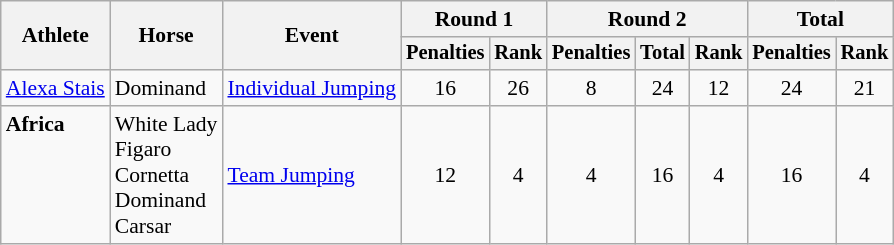<table class="wikitable" border="1" style="font-size:90%">
<tr>
<th rowspan=2>Athlete</th>
<th rowspan=2>Horse</th>
<th rowspan=2>Event</th>
<th colspan=2>Round 1</th>
<th colspan=3>Round 2</th>
<th colspan=2>Total</th>
</tr>
<tr style="font-size:95%">
<th>Penalties</th>
<th>Rank</th>
<th>Penalties</th>
<th>Total</th>
<th>Rank</th>
<th>Penalties</th>
<th>Rank</th>
</tr>
<tr align=center>
<td align=left><a href='#'>Alexa Stais</a></td>
<td align=left>Dominand</td>
<td align=left><a href='#'>Individual Jumping</a></td>
<td>16</td>
<td>26</td>
<td>8</td>
<td>24</td>
<td>12</td>
<td>24</td>
<td>21</td>
</tr>
<tr align=center>
<td align=left><strong>Africa</strong><br><br><br><br><br></td>
<td align=left valign=bottom>White Lady<br>Figaro<br>Cornetta<br>Dominand<br>Carsar</td>
<td align=left><a href='#'>Team Jumping</a></td>
<td>12</td>
<td>4</td>
<td>4</td>
<td>16</td>
<td>4</td>
<td>16</td>
<td>4</td>
</tr>
</table>
